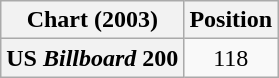<table class="wikitable plainrowheaders" style="text-align:center">
<tr>
<th scope="col">Chart (2003)</th>
<th scope="col">Position</th>
</tr>
<tr>
<th scope="row">US <em>Billboard</em> 200</th>
<td>118</td>
</tr>
</table>
